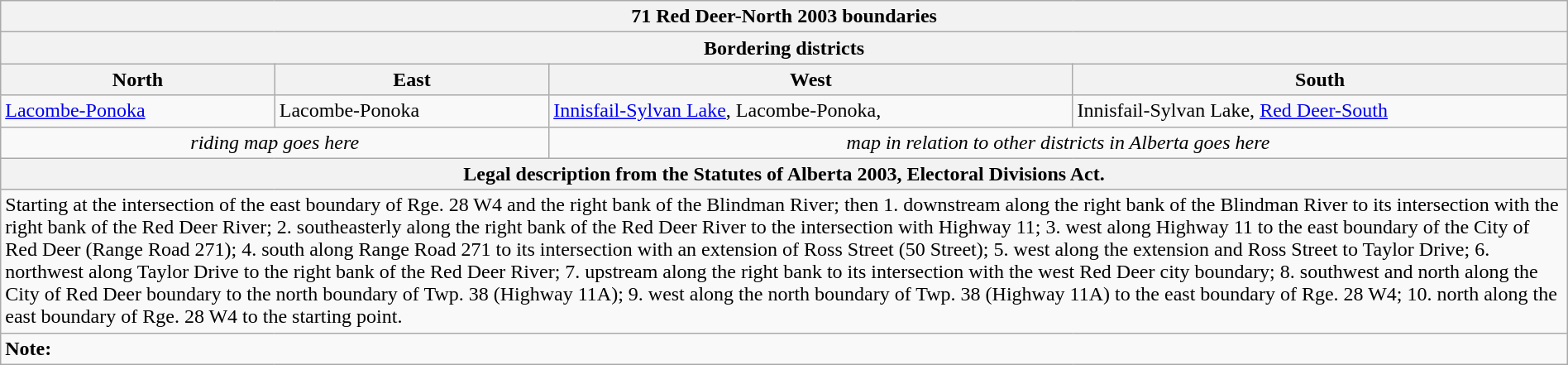<table class="wikitable collapsible collapsed" style="width:100%;">
<tr>
<th colspan=4>71 Red Deer-North 2003 boundaries</th>
</tr>
<tr>
<th colspan=4>Bordering districts</th>
</tr>
<tr>
<th>North</th>
<th>East</th>
<th>West</th>
<th>South</th>
</tr>
<tr>
<td><a href='#'>Lacombe-Ponoka</a></td>
<td>Lacombe-Ponoka</td>
<td><a href='#'>Innisfail-Sylvan Lake</a>, Lacombe-Ponoka,</td>
<td>Innisfail-Sylvan Lake, <a href='#'>Red Deer-South</a></td>
</tr>
<tr>
<td colspan=2 align=center><em>riding map goes here</em></td>
<td colspan=2 align=center><em>map in relation to other districts in Alberta goes here</em></td>
</tr>
<tr>
<th colspan=4>Legal description from the Statutes of Alberta 2003, Electoral Divisions Act.</th>
</tr>
<tr>
<td colspan=4>Starting at the intersection of the east boundary of Rge. 28 W4 and the right bank of the Blindman River; then 1. downstream along the right bank of the Blindman River to its intersection with the right bank of the Red Deer River; 2. southeasterly along the right bank of the Red Deer River to the intersection with Highway 11; 3. west along Highway 11 to the east boundary of the City of Red Deer (Range Road 271); 4. south along Range Road 271 to its intersection with an extension of Ross Street (50 Street); 5. west along the extension and Ross Street to Taylor Drive; 6. northwest along Taylor Drive to the right bank of the Red Deer River; 7. upstream along the right bank to its intersection with the west Red Deer city boundary; 8. southwest and north along the City of Red Deer boundary to the north boundary of Twp. 38 (Highway 11A); 9. west along the north boundary of Twp. 38 (Highway 11A) to the east boundary of Rge. 28 W4; 10. north along the east boundary of Rge. 28 W4 to the starting point.</td>
</tr>
<tr>
<td colspan=4><strong>Note:</strong></td>
</tr>
</table>
